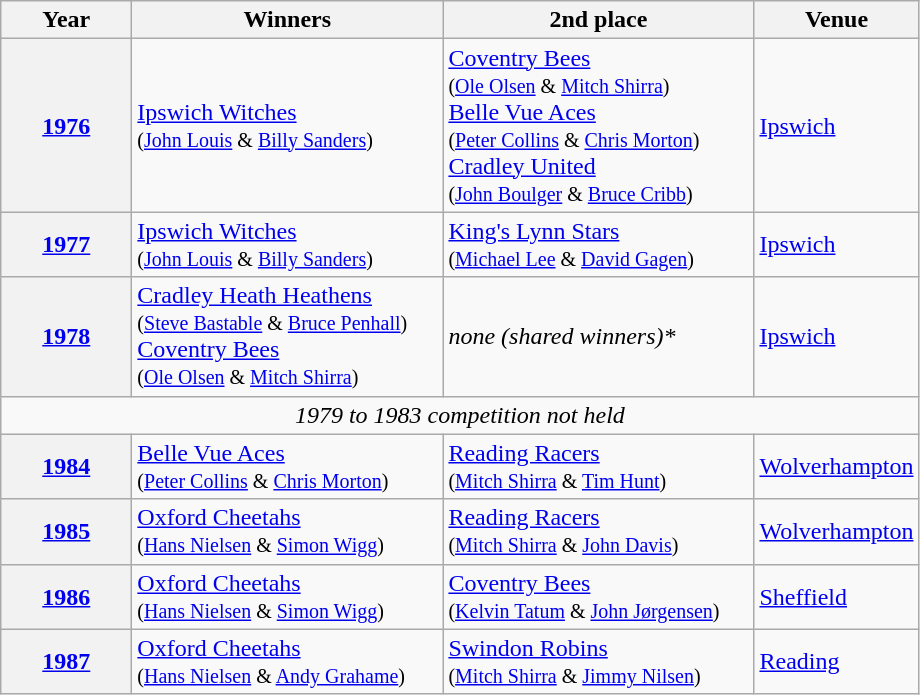<table class="wikitable">
<tr>
<th width=80>Year</th>
<th width=200>Winners</th>
<th width=200>2nd place</th>
<th width=100>Venue</th>
</tr>
<tr>
<th><a href='#'>1976</a></th>
<td><a href='#'>Ipswich Witches</a><br><small>(<a href='#'>John Louis</a> & <a href='#'>Billy Sanders</a>)</small></td>
<td><a href='#'>Coventry Bees</a><br><small>(<a href='#'>Ole Olsen</a> & <a href='#'>Mitch Shirra</a>)</small><br><a href='#'>Belle Vue Aces</a><br><small>(<a href='#'>Peter Collins</a> & <a href='#'>Chris Morton</a>)</small><br><a href='#'>Cradley United</a><br><small>(<a href='#'>John Boulger</a> & <a href='#'>Bruce Cribb</a>)</small></td>
<td><a href='#'>Ipswich</a></td>
</tr>
<tr>
<th><a href='#'>1977</a></th>
<td><a href='#'>Ipswich Witches</a><br><small>(<a href='#'>John Louis</a> & <a href='#'>Billy Sanders</a>)</small></td>
<td><a href='#'>King's Lynn Stars</a><br><small>(<a href='#'>Michael Lee</a> & <a href='#'>David Gagen</a>)</small></td>
<td><a href='#'>Ipswich</a></td>
</tr>
<tr>
<th><a href='#'>1978</a></th>
<td><a href='#'>Cradley Heath Heathens</a><br><small>(<a href='#'>Steve Bastable</a> & <a href='#'>Bruce Penhall</a>)</small><br><a href='#'>Coventry Bees</a><br><small>(<a href='#'>Ole Olsen</a> & <a href='#'>Mitch Shirra</a>)</small></td>
<td><em>none (shared winners)*</em></td>
<td><a href='#'>Ipswich</a></td>
</tr>
<tr>
<td colspan=4 align=center><em>1979 to 1983 competition not held</em></td>
</tr>
<tr>
<th><a href='#'>1984</a></th>
<td><a href='#'>Belle Vue Aces</a><br><small>(<a href='#'>Peter Collins</a> & <a href='#'>Chris Morton</a>)</small></td>
<td><a href='#'>Reading Racers</a><br><small>(<a href='#'>Mitch Shirra</a> & <a href='#'>Tim Hunt</a>)</small></td>
<td><a href='#'>Wolverhampton</a></td>
</tr>
<tr>
<th><a href='#'>1985</a></th>
<td><a href='#'>Oxford Cheetahs</a><br><small>(<a href='#'>Hans Nielsen</a> & <a href='#'>Simon Wigg</a>)</small></td>
<td><a href='#'>Reading Racers</a><br><small>(<a href='#'>Mitch Shirra</a> & <a href='#'>John Davis</a>)</small></td>
<td><a href='#'>Wolverhampton</a></td>
</tr>
<tr>
<th><a href='#'>1986</a></th>
<td><a href='#'>Oxford Cheetahs</a><br><small>(<a href='#'>Hans Nielsen</a> & <a href='#'>Simon Wigg</a>)</small></td>
<td><a href='#'>Coventry Bees</a><br><small>(<a href='#'>Kelvin Tatum</a> & <a href='#'>John Jørgensen</a>)</small></td>
<td><a href='#'>Sheffield</a></td>
</tr>
<tr>
<th><a href='#'>1987</a></th>
<td><a href='#'>Oxford Cheetahs</a><br><small>(<a href='#'>Hans Nielsen</a> & <a href='#'>Andy Grahame</a>)</small></td>
<td><a href='#'>Swindon Robins</a><br><small>(<a href='#'>Mitch Shirra</a> & <a href='#'>Jimmy Nilsen</a>)</small></td>
<td><a href='#'>Reading</a></td>
</tr>
</table>
